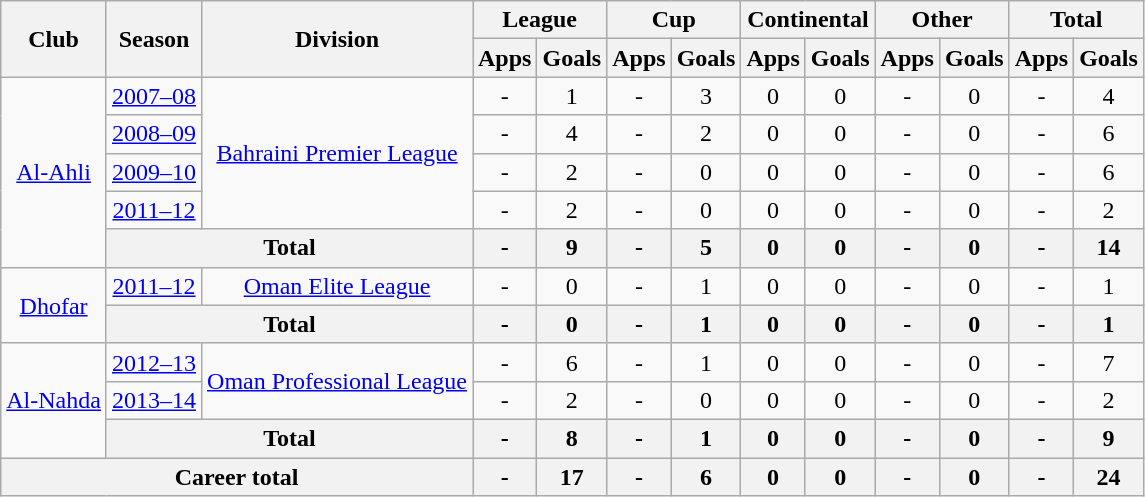<table class="wikitable" style="text-align: center;">
<tr>
<th rowspan="2">Club</th>
<th rowspan="2">Season</th>
<th rowspan="2">Division</th>
<th colspan="2">League</th>
<th colspan="2">Cup</th>
<th colspan="2">Continental</th>
<th colspan="2">Other</th>
<th colspan="2">Total</th>
</tr>
<tr>
<th>Apps</th>
<th>Goals</th>
<th>Apps</th>
<th>Goals</th>
<th>Apps</th>
<th>Goals</th>
<th>Apps</th>
<th>Goals</th>
<th>Apps</th>
<th>Goals</th>
</tr>
<tr>
<td rowspan="5"><a href='#'>Al-Ahli</a></td>
<td><a href='#'>2007–08</a></td>
<td rowspan="4"><a href='#'>Bahraini Premier League</a></td>
<td>-</td>
<td>1</td>
<td>-</td>
<td>3</td>
<td>0</td>
<td>0</td>
<td>-</td>
<td>0</td>
<td>-</td>
<td>4</td>
</tr>
<tr>
<td><a href='#'>2008–09</a></td>
<td>-</td>
<td>4</td>
<td>-</td>
<td>2</td>
<td>0</td>
<td>0</td>
<td>-</td>
<td>0</td>
<td>-</td>
<td>6</td>
</tr>
<tr>
<td><a href='#'>2009–10</a></td>
<td>-</td>
<td>2</td>
<td>-</td>
<td>0</td>
<td>0</td>
<td>0</td>
<td>-</td>
<td>0</td>
<td>-</td>
<td>6</td>
</tr>
<tr>
<td><a href='#'>2011–12</a></td>
<td>-</td>
<td>2</td>
<td>-</td>
<td>0</td>
<td>0</td>
<td>0</td>
<td>-</td>
<td>0</td>
<td>-</td>
<td>2</td>
</tr>
<tr>
<th colspan="2">Total</th>
<th>-</th>
<th>9</th>
<th>-</th>
<th>5</th>
<th>0</th>
<th>0</th>
<th>-</th>
<th>0</th>
<th>-</th>
<th>14</th>
</tr>
<tr>
<td rowspan="2"><a href='#'>Dhofar</a></td>
<td><a href='#'>2011–12</a></td>
<td rowspan="1"><a href='#'>Oman Elite League</a></td>
<td>-</td>
<td>0</td>
<td>-</td>
<td>1</td>
<td>0</td>
<td>0</td>
<td>-</td>
<td>0</td>
<td>-</td>
<td>1</td>
</tr>
<tr>
<th colspan="2">Total</th>
<th>-</th>
<th>0</th>
<th>-</th>
<th>1</th>
<th>0</th>
<th>0</th>
<th>-</th>
<th>0</th>
<th>-</th>
<th>1</th>
</tr>
<tr>
<td rowspan="3"><a href='#'>Al-Nahda</a></td>
<td><a href='#'>2012–13</a></td>
<td rowspan="2"><a href='#'>Oman Professional League</a></td>
<td>-</td>
<td>6</td>
<td>-</td>
<td>1</td>
<td>0</td>
<td>0</td>
<td>-</td>
<td>0</td>
<td>-</td>
<td>7</td>
</tr>
<tr>
<td><a href='#'>2013–14</a></td>
<td>-</td>
<td>2</td>
<td>-</td>
<td>0</td>
<td>0</td>
<td>0</td>
<td>-</td>
<td>0</td>
<td>-</td>
<td>2</td>
</tr>
<tr>
<th colspan="2">Total</th>
<th>-</th>
<th>8</th>
<th>-</th>
<th>1</th>
<th>0</th>
<th>0</th>
<th>-</th>
<th>0</th>
<th>-</th>
<th>9</th>
</tr>
<tr>
<th colspan="3">Career total</th>
<th>-</th>
<th>17</th>
<th>-</th>
<th>6</th>
<th>0</th>
<th>0</th>
<th>-</th>
<th>0</th>
<th>-</th>
<th>24</th>
</tr>
</table>
